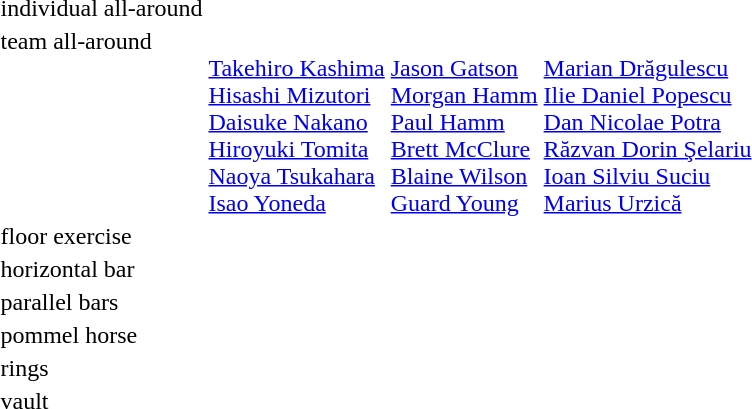<table>
<tr>
<td>individual all-around<br></td>
<td></td>
<td></td>
<td></td>
</tr>
<tr valign="top">
<td>team all-around<br></td>
<td><br><a href='#'>Takehiro Kashima</a><br><a href='#'>Hisashi Mizutori</a><br><a href='#'>Daisuke Nakano</a><br><a href='#'>Hiroyuki Tomita</a><br><a href='#'>Naoya Tsukahara</a><br><a href='#'>Isao Yoneda</a></td>
<td><br><a href='#'>Jason Gatson</a><br><a href='#'>Morgan Hamm</a><br><a href='#'>Paul Hamm</a><br><a href='#'>Brett McClure</a><br><a href='#'>Blaine Wilson</a><br><a href='#'>Guard Young</a></td>
<td><br><a href='#'>Marian Drăgulescu</a><br><a href='#'>Ilie Daniel Popescu</a><br><a href='#'>Dan Nicolae Potra</a><br><a href='#'>Răzvan Dorin Şelariu</a><br><a href='#'>Ioan Silviu Suciu</a><br><a href='#'>Marius Urzică</a></td>
</tr>
<tr>
<td>floor exercise<br></td>
<td></td>
<td></td>
<td></td>
</tr>
<tr>
<td>horizontal bar<br></td>
<td></td>
<td></td>
<td></td>
</tr>
<tr>
<td>parallel bars<br></td>
<td></td>
<td></td>
<td></td>
</tr>
<tr>
<td>pommel horse<br></td>
<td></td>
<td></td>
<td></td>
</tr>
<tr>
<td>rings<br></td>
<td></td>
<td></td>
<td></td>
</tr>
<tr>
<td>vault<br></td>
<td></td>
<td></td>
<td></td>
</tr>
</table>
